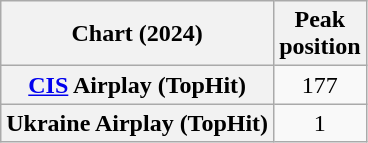<table class="wikitable sortable plainrowheaders" style="text-align:center">
<tr>
<th scope="col">Chart (2024)</th>
<th scope="col">Peak<br>position</th>
</tr>
<tr>
<th scope="row"><a href='#'>CIS</a> Airplay (TopHit)</th>
<td>177</td>
</tr>
<tr>
<th scope="row">Ukraine Airplay (TopHit)</th>
<td>1</td>
</tr>
</table>
